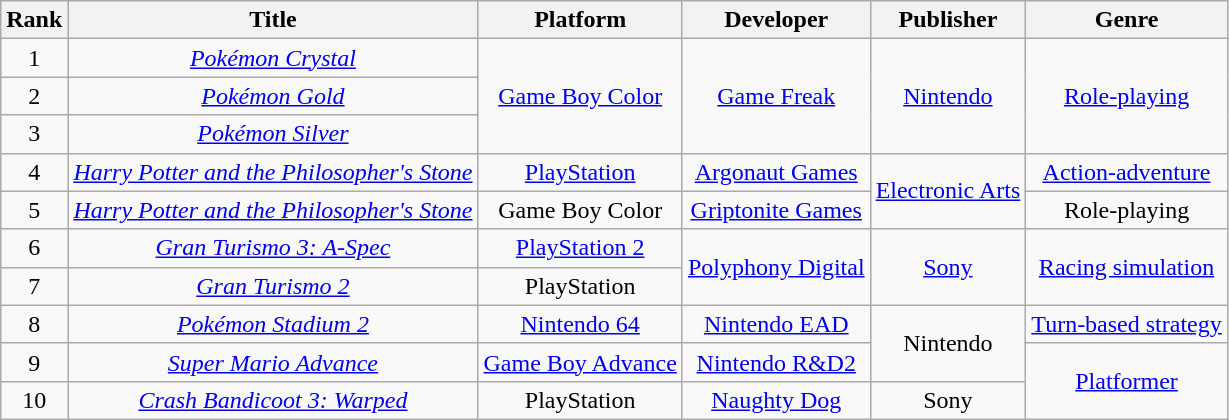<table class="wikitable sortable" style="text-align:center">
<tr>
<th>Rank</th>
<th>Title</th>
<th>Platform</th>
<th>Developer</th>
<th>Publisher</th>
<th>Genre</th>
</tr>
<tr>
<td>1</td>
<td><em><a href='#'>Pokémon Crystal</a></em></td>
<td rowspan="3"><a href='#'>Game Boy Color</a></td>
<td rowspan="3"><a href='#'>Game Freak</a></td>
<td rowspan="3"><a href='#'>Nintendo</a></td>
<td rowspan="3"><a href='#'>Role-playing</a></td>
</tr>
<tr>
<td>2</td>
<td><em><a href='#'>Pokémon Gold</a></em></td>
</tr>
<tr>
<td>3</td>
<td><em><a href='#'>Pokémon Silver</a></em></td>
</tr>
<tr>
<td>4</td>
<td><em><a href='#'>Harry Potter and the Philosopher's Stone</a></em></td>
<td><a href='#'>PlayStation</a></td>
<td><a href='#'>Argonaut Games</a></td>
<td rowspan="2"><a href='#'>Electronic Arts</a></td>
<td><a href='#'>Action-adventure</a></td>
</tr>
<tr>
<td>5</td>
<td><em><a href='#'>Harry Potter and the Philosopher's Stone</a></em></td>
<td>Game Boy Color</td>
<td><a href='#'>Griptonite Games</a></td>
<td>Role-playing</td>
</tr>
<tr>
<td>6</td>
<td><em><a href='#'>Gran Turismo 3: A-Spec</a></em></td>
<td><a href='#'>PlayStation 2</a></td>
<td rowspan="2"><a href='#'>Polyphony Digital</a></td>
<td rowspan="2"><a href='#'>Sony</a></td>
<td rowspan="2"><a href='#'>Racing simulation</a></td>
</tr>
<tr>
<td>7</td>
<td><em><a href='#'>Gran Turismo 2</a></em></td>
<td>PlayStation</td>
</tr>
<tr>
<td>8</td>
<td><em><a href='#'>Pokémon Stadium 2</a></em></td>
<td><a href='#'>Nintendo 64</a></td>
<td><a href='#'>Nintendo EAD</a></td>
<td rowspan="2">Nintendo</td>
<td><a href='#'>Turn-based strategy</a></td>
</tr>
<tr>
<td>9</td>
<td><em><a href='#'>Super Mario Advance</a></em></td>
<td><a href='#'>Game Boy Advance</a></td>
<td><a href='#'>Nintendo R&D2</a></td>
<td rowspan="2"><a href='#'>Platformer</a></td>
</tr>
<tr>
<td>10</td>
<td><em><a href='#'>Crash Bandicoot 3: Warped</a></em></td>
<td>PlayStation</td>
<td><a href='#'>Naughty Dog</a></td>
<td>Sony</td>
</tr>
</table>
